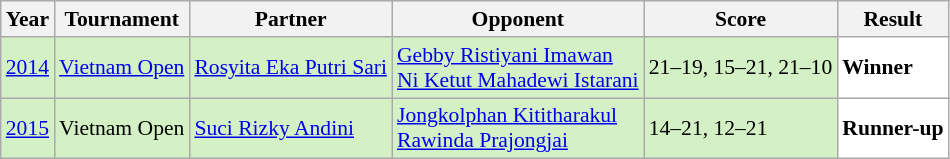<table class="sortable wikitable" style="font-size: 90%;">
<tr>
<th>Year</th>
<th>Tournament</th>
<th>Partner</th>
<th>Opponent</th>
<th>Score</th>
<th>Result</th>
</tr>
<tr style="background:#D4F1C5">
<td align="center"><a href='#'>2014</a></td>
<td align="left"><a href='#'>Vietnam Open</a></td>
<td align="left"> <a href='#'>Rosyita Eka Putri Sari</a></td>
<td align="left"> <a href='#'>Gebby Ristiyani Imawan</a><br> <a href='#'>Ni Ketut Mahadewi Istarani</a></td>
<td align="left">21–19, 15–21, 21–10</td>
<td style="text-align: left; background:white"> <strong>Winner</strong></td>
</tr>
<tr style="background:#D4F1C5">
<td align="center"><a href='#'>2015</a></td>
<td align="left">Vietnam Open</td>
<td align="left"> <a href='#'>Suci Rizky Andini</a></td>
<td align="left"> <a href='#'>Jongkolphan Kititharakul</a><br> <a href='#'>Rawinda Prajongjai</a></td>
<td align="left">14–21, 12–21</td>
<td style="text-align: left; background:white"> <strong>Runner-up</strong></td>
</tr>
</table>
